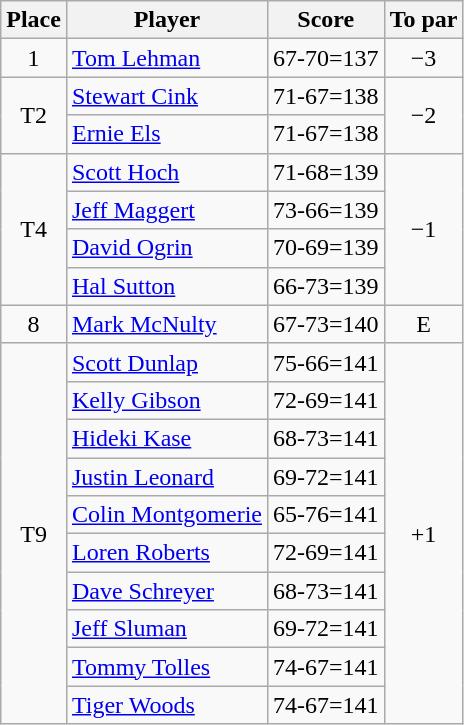<table class="wikitable">
<tr>
<th>Place</th>
<th>Player</th>
<th>Score</th>
<th>To par</th>
</tr>
<tr>
<td align=center>1</td>
<td> <a href='#'>Tom Lehman</a></td>
<td align=center>67-70=137</td>
<td align=center>−3</td>
</tr>
<tr>
<td rowspan="2" align=center>T2</td>
<td> <a href='#'>Stewart Cink</a></td>
<td align=center>71-67=138</td>
<td rowspan="2" align=center>−2</td>
</tr>
<tr>
<td> <a href='#'>Ernie Els</a></td>
<td align=center>71-67=138</td>
</tr>
<tr>
<td rowspan="4" align=center>T4</td>
<td> <a href='#'>Scott Hoch</a></td>
<td align=center>71-68=139</td>
<td rowspan="4" align=center>−1</td>
</tr>
<tr>
<td> <a href='#'>Jeff Maggert</a></td>
<td align=center>73-66=139</td>
</tr>
<tr>
<td> <a href='#'>David Ogrin</a></td>
<td align=center>70-69=139</td>
</tr>
<tr>
<td> <a href='#'>Hal Sutton</a></td>
<td align=center>66-73=139</td>
</tr>
<tr>
<td align=center>8</td>
<td> <a href='#'>Mark McNulty</a></td>
<td align=center>67-73=140</td>
<td align=center>E</td>
</tr>
<tr>
<td rowspan="10" align=center>T9</td>
<td> <a href='#'>Scott Dunlap</a></td>
<td align=center>75-66=141</td>
<td rowspan="10" align=center>+1</td>
</tr>
<tr>
<td> <a href='#'>Kelly Gibson</a></td>
<td align=center>72-69=141</td>
</tr>
<tr>
<td> <a href='#'>Hideki Kase</a></td>
<td align=center>68-73=141</td>
</tr>
<tr>
<td> <a href='#'>Justin Leonard</a></td>
<td align=center>69-72=141</td>
</tr>
<tr>
<td> <a href='#'>Colin Montgomerie</a></td>
<td align=center>65-76=141</td>
</tr>
<tr>
<td> <a href='#'>Loren Roberts</a></td>
<td align=center>72-69=141</td>
</tr>
<tr>
<td> <a href='#'>Dave Schreyer</a></td>
<td align=center>68-73=141</td>
</tr>
<tr>
<td> <a href='#'>Jeff Sluman</a></td>
<td align=center>69-72=141</td>
</tr>
<tr>
<td> <a href='#'>Tommy Tolles</a></td>
<td align=center>74-67=141</td>
</tr>
<tr>
<td> <a href='#'>Tiger Woods</a></td>
<td align=center>74-67=141</td>
</tr>
</table>
